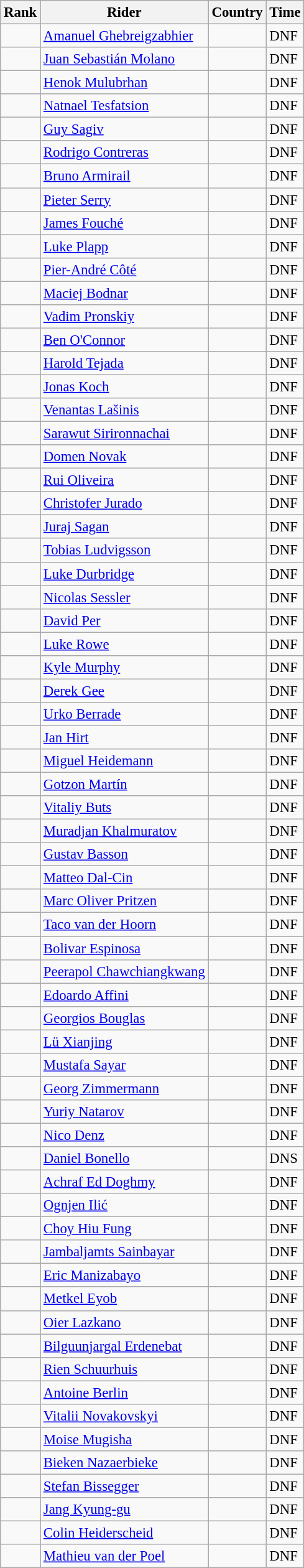<table class="wikitable sortable" style="font-size:95%; text-align:left;">
<tr>
<th>Rank</th>
<th>Rider</th>
<th>Country</th>
<th>Time</th>
</tr>
<tr>
<td></td>
<td><a href='#'>Amanuel Ghebreigzabhier</a></td>
<td></td>
<td>DNF</td>
</tr>
<tr>
<td></td>
<td><a href='#'>Juan Sebastián Molano</a></td>
<td></td>
<td>DNF</td>
</tr>
<tr>
<td></td>
<td><a href='#'>Henok Mulubrhan</a></td>
<td></td>
<td>DNF</td>
</tr>
<tr>
<td></td>
<td><a href='#'>Natnael Tesfatsion</a></td>
<td></td>
<td>DNF</td>
</tr>
<tr>
<td></td>
<td><a href='#'>Guy Sagiv</a></td>
<td></td>
<td>DNF</td>
</tr>
<tr>
<td></td>
<td><a href='#'>Rodrigo Contreras</a></td>
<td></td>
<td>DNF</td>
</tr>
<tr>
<td></td>
<td><a href='#'>Bruno Armirail</a></td>
<td></td>
<td>DNF</td>
</tr>
<tr>
<td></td>
<td><a href='#'>Pieter Serry</a></td>
<td></td>
<td>DNF</td>
</tr>
<tr>
<td></td>
<td><a href='#'>James Fouché</a></td>
<td></td>
<td>DNF</td>
</tr>
<tr>
<td></td>
<td><a href='#'>Luke Plapp</a></td>
<td></td>
<td>DNF</td>
</tr>
<tr>
<td></td>
<td><a href='#'>Pier-André Côté</a></td>
<td></td>
<td>DNF</td>
</tr>
<tr>
<td></td>
<td><a href='#'>Maciej Bodnar</a></td>
<td></td>
<td>DNF</td>
</tr>
<tr>
<td></td>
<td><a href='#'>Vadim Pronskiy</a></td>
<td></td>
<td>DNF</td>
</tr>
<tr>
<td></td>
<td><a href='#'>Ben O'Connor</a></td>
<td></td>
<td>DNF</td>
</tr>
<tr>
<td></td>
<td><a href='#'>Harold Tejada</a></td>
<td></td>
<td>DNF</td>
</tr>
<tr>
<td></td>
<td><a href='#'>Jonas Koch</a></td>
<td></td>
<td>DNF</td>
</tr>
<tr>
<td></td>
<td><a href='#'>Venantas Lašinis</a></td>
<td></td>
<td>DNF</td>
</tr>
<tr>
<td></td>
<td><a href='#'>Sarawut Sirironnachai</a></td>
<td></td>
<td>DNF</td>
</tr>
<tr>
<td></td>
<td><a href='#'>Domen Novak</a></td>
<td></td>
<td>DNF</td>
</tr>
<tr>
<td></td>
<td><a href='#'>Rui Oliveira</a></td>
<td></td>
<td>DNF</td>
</tr>
<tr>
<td></td>
<td><a href='#'>Christofer Jurado</a></td>
<td></td>
<td>DNF</td>
</tr>
<tr>
<td></td>
<td><a href='#'>Juraj Sagan</a></td>
<td></td>
<td>DNF</td>
</tr>
<tr>
<td></td>
<td><a href='#'>Tobias Ludvigsson</a></td>
<td></td>
<td>DNF</td>
</tr>
<tr>
<td></td>
<td><a href='#'>Luke Durbridge</a></td>
<td></td>
<td>DNF</td>
</tr>
<tr>
<td></td>
<td><a href='#'>Nicolas Sessler</a></td>
<td></td>
<td>DNF</td>
</tr>
<tr>
<td></td>
<td><a href='#'>David Per</a></td>
<td></td>
<td>DNF</td>
</tr>
<tr>
<td></td>
<td><a href='#'>Luke Rowe</a></td>
<td></td>
<td>DNF</td>
</tr>
<tr>
<td></td>
<td><a href='#'>Kyle Murphy</a></td>
<td></td>
<td>DNF</td>
</tr>
<tr>
<td></td>
<td><a href='#'>Derek Gee</a></td>
<td></td>
<td>DNF</td>
</tr>
<tr>
<td></td>
<td><a href='#'>Urko Berrade</a></td>
<td></td>
<td>DNF</td>
</tr>
<tr>
<td></td>
<td><a href='#'>Jan Hirt</a></td>
<td></td>
<td>DNF</td>
</tr>
<tr>
<td></td>
<td><a href='#'>Miguel Heidemann</a></td>
<td></td>
<td>DNF</td>
</tr>
<tr>
<td></td>
<td><a href='#'>Gotzon Martín</a></td>
<td></td>
<td>DNF</td>
</tr>
<tr>
<td></td>
<td><a href='#'>Vitaliy Buts</a></td>
<td></td>
<td>DNF</td>
</tr>
<tr>
<td></td>
<td><a href='#'>Muradjan Khalmuratov</a></td>
<td></td>
<td>DNF</td>
</tr>
<tr>
<td></td>
<td><a href='#'>Gustav Basson</a></td>
<td></td>
<td>DNF</td>
</tr>
<tr>
<td></td>
<td><a href='#'>Matteo Dal-Cin</a></td>
<td></td>
<td>DNF</td>
</tr>
<tr>
<td></td>
<td><a href='#'>Marc Oliver Pritzen</a></td>
<td></td>
<td>DNF</td>
</tr>
<tr>
<td></td>
<td><a href='#'>Taco van der Hoorn</a></td>
<td></td>
<td>DNF</td>
</tr>
<tr>
<td></td>
<td><a href='#'>Bolivar Espinosa</a></td>
<td></td>
<td>DNF</td>
</tr>
<tr>
<td></td>
<td><a href='#'>Peerapol Chawchiangkwang</a></td>
<td></td>
<td>DNF</td>
</tr>
<tr>
<td></td>
<td><a href='#'>Edoardo Affini</a></td>
<td></td>
<td>DNF</td>
</tr>
<tr>
<td></td>
<td><a href='#'>Georgios Bouglas</a></td>
<td></td>
<td>DNF</td>
</tr>
<tr>
<td></td>
<td><a href='#'>Lü Xianjing</a></td>
<td></td>
<td>DNF</td>
</tr>
<tr>
<td></td>
<td><a href='#'>Mustafa Sayar</a></td>
<td></td>
<td>DNF</td>
</tr>
<tr>
<td></td>
<td><a href='#'>Georg Zimmermann</a></td>
<td></td>
<td>DNF</td>
</tr>
<tr>
<td></td>
<td><a href='#'>Yuriy Natarov</a></td>
<td></td>
<td>DNF</td>
</tr>
<tr>
<td></td>
<td><a href='#'>Nico Denz</a></td>
<td></td>
<td>DNF</td>
</tr>
<tr>
<td></td>
<td><a href='#'>Daniel Bonello</a></td>
<td></td>
<td>DNS</td>
</tr>
<tr>
<td></td>
<td><a href='#'>Achraf Ed Doghmy</a></td>
<td></td>
<td>DNF</td>
</tr>
<tr>
<td></td>
<td><a href='#'>Ognjen Ilić</a></td>
<td></td>
<td>DNF</td>
</tr>
<tr>
<td></td>
<td><a href='#'>Choy Hiu Fung</a></td>
<td></td>
<td>DNF</td>
</tr>
<tr>
<td></td>
<td><a href='#'>Jambaljamts Sainbayar</a></td>
<td></td>
<td>DNF</td>
</tr>
<tr>
<td></td>
<td><a href='#'>Eric Manizabayo</a></td>
<td></td>
<td>DNF</td>
</tr>
<tr>
<td></td>
<td><a href='#'>Metkel Eyob</a></td>
<td></td>
<td>DNF</td>
</tr>
<tr>
<td></td>
<td><a href='#'>Oier Lazkano</a></td>
<td></td>
<td>DNF</td>
</tr>
<tr>
<td></td>
<td><a href='#'>Bilguunjargal Erdenebat</a></td>
<td></td>
<td>DNF</td>
</tr>
<tr>
<td></td>
<td><a href='#'>Rien Schuurhuis</a></td>
<td></td>
<td>DNF</td>
</tr>
<tr>
<td></td>
<td><a href='#'>Antoine Berlin</a></td>
<td></td>
<td>DNF</td>
</tr>
<tr>
<td></td>
<td><a href='#'>Vitalii Novakovskyi</a></td>
<td></td>
<td>DNF</td>
</tr>
<tr>
<td></td>
<td><a href='#'>Moise Mugisha</a></td>
<td></td>
<td>DNF</td>
</tr>
<tr>
<td></td>
<td><a href='#'>Bieken Nazaerbieke</a></td>
<td></td>
<td>DNF</td>
</tr>
<tr>
<td></td>
<td><a href='#'>Stefan Bissegger</a></td>
<td></td>
<td>DNF</td>
</tr>
<tr>
<td></td>
<td><a href='#'>Jang Kyung-gu</a></td>
<td></td>
<td>DNF</td>
</tr>
<tr>
<td></td>
<td><a href='#'>Colin Heiderscheid</a></td>
<td></td>
<td>DNF</td>
</tr>
<tr>
<td></td>
<td><a href='#'>Mathieu van der Poel</a></td>
<td></td>
<td>DNF</td>
</tr>
</table>
